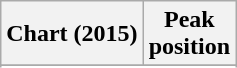<table class="wikitable sortable plainrowheaders" style="text-align:center">
<tr>
<th scope="col">Chart (2015)</th>
<th scope="col">Peak<br> position</th>
</tr>
<tr>
</tr>
<tr>
</tr>
<tr>
</tr>
</table>
